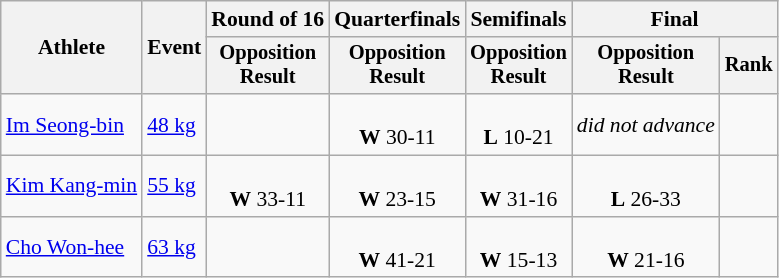<table class="wikitable" style="text-align:center;font-size:90%">
<tr>
<th rowspan=2>Athlete</th>
<th rowspan=2>Event</th>
<th>Round of 16</th>
<th>Quarterfinals</th>
<th>Semifinals</th>
<th colspan=2>Final</th>
</tr>
<tr style="font-size:95%">
<th>Opposition<br>Result</th>
<th>Opposition<br>Result</th>
<th>Opposition<br>Result</th>
<th>Opposition<br>Result</th>
<th>Rank</th>
</tr>
<tr>
<td align=left><a href='#'>Im Seong-bin</a></td>
<td align=left><a href='#'>48 kg</a></td>
<td></td>
<td><br> <strong>W</strong> 30-11</td>
<td><br> <strong>L</strong> 10-21</td>
<td><em>did not advance</em></td>
<td></td>
</tr>
<tr>
<td align=left><a href='#'>Kim Kang-min</a></td>
<td align=left><a href='#'>55 kg</a></td>
<td><br> <strong>W</strong> 33-11</td>
<td><br> <strong>W</strong> 23-15</td>
<td><br> <strong>W</strong> 31-16</td>
<td><br> <strong>L</strong> 26-33</td>
<td></td>
</tr>
<tr>
<td align=left><a href='#'>Cho Won-hee</a></td>
<td align=left><a href='#'>63 kg</a></td>
<td></td>
<td><br> <strong>W</strong> 41-21</td>
<td><br> <strong>W</strong> 15-13</td>
<td><br> <strong>W</strong> 21-16</td>
<td></td>
</tr>
</table>
